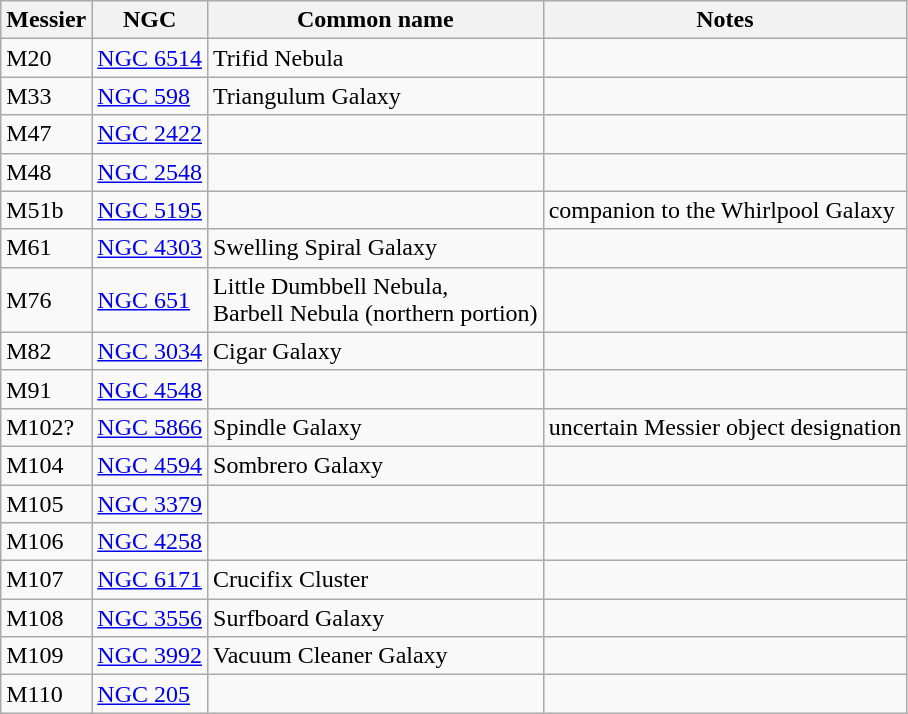<table class="wikitable sortable">
<tr>
<th>Messier</th>
<th>NGC</th>
<th>Common name</th>
<th>Notes</th>
</tr>
<tr>
<td>M20</td>
<td><a href='#'>NGC 6514</a></td>
<td>Trifid Nebula</td>
<td></td>
</tr>
<tr>
<td>M33</td>
<td><a href='#'>NGC 598</a></td>
<td>Triangulum Galaxy</td>
<td></td>
</tr>
<tr>
<td>M47</td>
<td><a href='#'>NGC 2422</a></td>
<td></td>
<td></td>
</tr>
<tr>
<td>M48</td>
<td><a href='#'>NGC 2548</a></td>
<td></td>
<td></td>
</tr>
<tr>
<td>M51b</td>
<td><a href='#'>NGC 5195</a></td>
<td></td>
<td>companion to the Whirlpool Galaxy</td>
</tr>
<tr>
<td>M61</td>
<td><a href='#'>NGC 4303</a></td>
<td>Swelling Spiral Galaxy</td>
<td></td>
</tr>
<tr>
<td>M76</td>
<td><a href='#'>NGC 651</a></td>
<td>Little Dumbbell Nebula, <br>Barbell Nebula (northern portion)</td>
<td></td>
</tr>
<tr>
<td>M82</td>
<td><a href='#'>NGC 3034</a></td>
<td>Cigar Galaxy</td>
<td></td>
</tr>
<tr>
<td>M91</td>
<td><a href='#'>NGC 4548</a></td>
<td></td>
<td></td>
</tr>
<tr>
<td>M102?</td>
<td><a href='#'>NGC 5866</a></td>
<td>Spindle Galaxy</td>
<td>uncertain Messier object designation</td>
</tr>
<tr>
<td>M104</td>
<td><a href='#'>NGC 4594</a></td>
<td>Sombrero Galaxy</td>
<td></td>
</tr>
<tr>
<td>M105</td>
<td><a href='#'>NGC 3379</a></td>
<td></td>
<td></td>
</tr>
<tr>
<td>M106</td>
<td><a href='#'>NGC 4258</a></td>
<td></td>
<td></td>
</tr>
<tr>
<td>M107</td>
<td><a href='#'>NGC 6171</a></td>
<td>Crucifix Cluster</td>
<td></td>
</tr>
<tr>
<td>M108</td>
<td><a href='#'>NGC 3556</a></td>
<td>Surfboard Galaxy</td>
<td></td>
</tr>
<tr>
<td>M109</td>
<td><a href='#'>NGC 3992</a></td>
<td>Vacuum Cleaner Galaxy</td>
<td></td>
</tr>
<tr>
<td>M110</td>
<td><a href='#'>NGC 205</a></td>
<td></td>
<td></td>
</tr>
</table>
